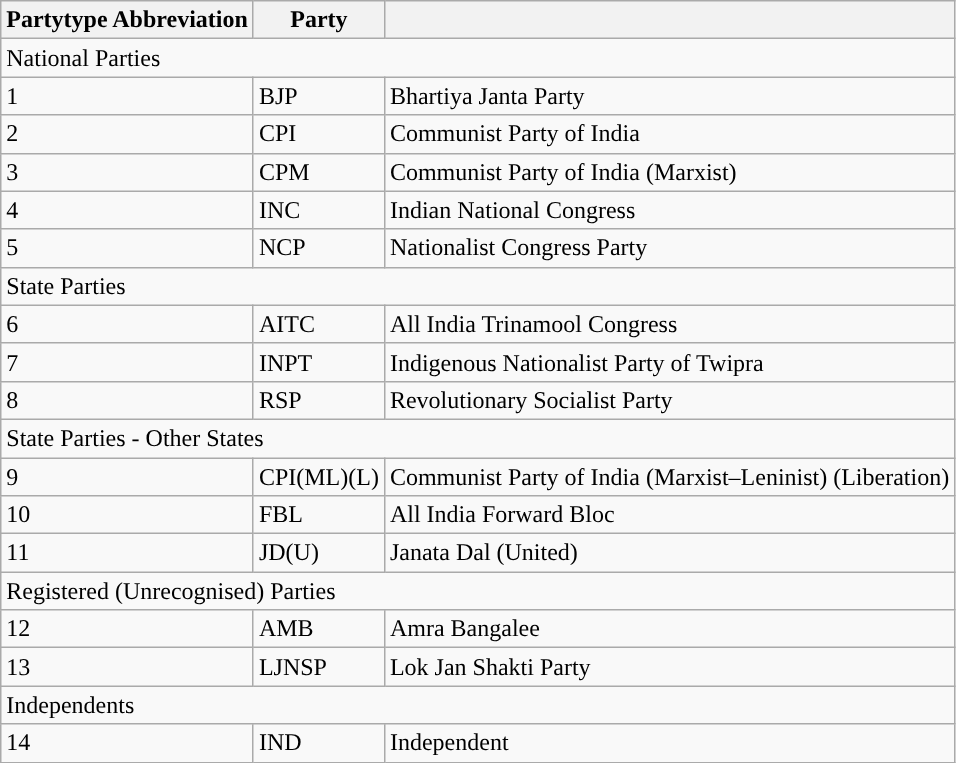<table class="wikitable">
<tr>
<th>Partytype Abbreviation</th>
<th>Party</th>
<th></th>
</tr>
<tr>
<td colspan="3">National Parties</td>
</tr>
<tr>
<td>1</td>
<td>BJP</td>
<td>Bhartiya Janta Party</td>
</tr>
<tr>
<td>2</td>
<td>CPI</td>
<td>Communist Party of India</td>
</tr>
<tr>
<td>3</td>
<td>CPM</td>
<td>Communist Party of India (Marxist)</td>
</tr>
<tr>
<td>4</td>
<td>INC</td>
<td>Indian National Congress</td>
</tr>
<tr>
<td>5</td>
<td>NCP</td>
<td>Nationalist Congress Party</td>
</tr>
<tr>
<td colspan="3">State Parties</td>
</tr>
<tr>
<td>6</td>
<td>AITC</td>
<td>All India Trinamool Congress</td>
</tr>
<tr>
<td>7</td>
<td>INPT</td>
<td>Indigenous Nationalist Party of Twipra</td>
</tr>
<tr>
<td>8</td>
<td>RSP</td>
<td>Revolutionary Socialist Party</td>
</tr>
<tr>
<td colspan="3">State Parties - Other States</td>
</tr>
<tr>
<td>9</td>
<td>CPI(ML)(L)</td>
<td>Communist Party of India (Marxist–Leninist) (Liberation)</td>
</tr>
<tr>
<td>10</td>
<td>FBL</td>
<td>All India Forward Bloc</td>
</tr>
<tr>
<td>11</td>
<td>JD(U)</td>
<td>Janata Dal (United)</td>
</tr>
<tr>
<td colspan="3">Registered (Unrecognised) Parties</td>
</tr>
<tr>
<td>12</td>
<td>AMB</td>
<td>Amra Bangalee</td>
</tr>
<tr>
<td>13</td>
<td>LJNSP</td>
<td>Lok Jan Shakti Party</td>
</tr>
<tr>
<td colspan="3">Independents</td>
</tr>
<tr>
<td>14</td>
<td>IND</td>
<td>Independent</td>
</tr>
</table>
